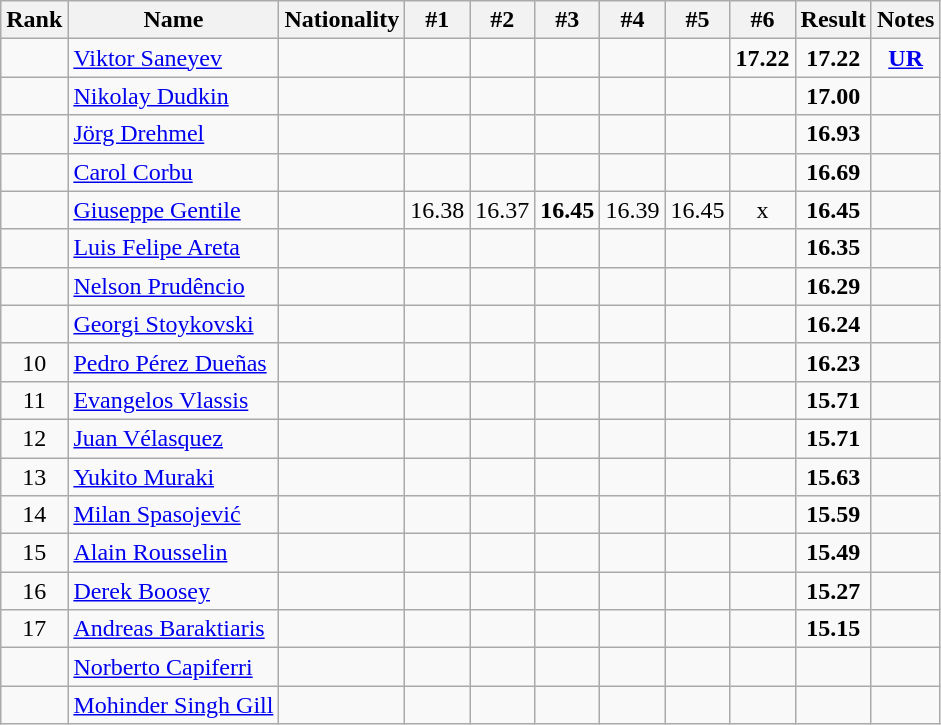<table class="wikitable sortable" style="text-align:center">
<tr>
<th>Rank</th>
<th>Name</th>
<th>Nationality</th>
<th>#1</th>
<th>#2</th>
<th>#3</th>
<th>#4</th>
<th>#5</th>
<th>#6</th>
<th>Result</th>
<th>Notes</th>
</tr>
<tr>
<td></td>
<td align=left><a href='#'>Viktor Saneyev</a></td>
<td align=left></td>
<td></td>
<td></td>
<td></td>
<td></td>
<td></td>
<td><strong>17.22</strong></td>
<td><strong>17.22</strong></td>
<td><strong><a href='#'>UR</a></strong></td>
</tr>
<tr>
<td></td>
<td align=left><a href='#'>Nikolay Dudkin</a></td>
<td align=left></td>
<td></td>
<td></td>
<td></td>
<td></td>
<td></td>
<td></td>
<td><strong>17.00</strong></td>
<td></td>
</tr>
<tr>
<td></td>
<td align=left><a href='#'>Jörg Drehmel</a></td>
<td align=left></td>
<td></td>
<td></td>
<td></td>
<td></td>
<td></td>
<td></td>
<td><strong>16.93</strong></td>
<td></td>
</tr>
<tr>
<td></td>
<td align=left><a href='#'>Carol Corbu</a></td>
<td align=left></td>
<td></td>
<td></td>
<td></td>
<td></td>
<td></td>
<td></td>
<td><strong>16.69</strong></td>
<td></td>
</tr>
<tr>
<td></td>
<td align=left><a href='#'>Giuseppe Gentile</a></td>
<td align=left></td>
<td>16.38</td>
<td>16.37</td>
<td><strong>16.45</strong></td>
<td>16.39</td>
<td>16.45</td>
<td>x</td>
<td><strong>16.45</strong></td>
<td></td>
</tr>
<tr>
<td></td>
<td align=left><a href='#'>Luis Felipe Areta</a></td>
<td align=left></td>
<td></td>
<td></td>
<td></td>
<td></td>
<td></td>
<td></td>
<td><strong>16.35</strong></td>
<td></td>
</tr>
<tr>
<td></td>
<td align=left><a href='#'>Nelson Prudêncio</a></td>
<td align=left></td>
<td></td>
<td></td>
<td></td>
<td></td>
<td></td>
<td></td>
<td><strong>16.29</strong></td>
<td></td>
</tr>
<tr>
<td></td>
<td align=left><a href='#'>Georgi Stoykovski</a></td>
<td align=left></td>
<td></td>
<td></td>
<td></td>
<td></td>
<td></td>
<td></td>
<td><strong>16.24</strong></td>
<td></td>
</tr>
<tr>
<td>10</td>
<td align=left><a href='#'>Pedro Pérez Dueñas</a></td>
<td align=left></td>
<td></td>
<td></td>
<td></td>
<td></td>
<td></td>
<td></td>
<td><strong>16.23</strong></td>
<td></td>
</tr>
<tr>
<td>11</td>
<td align=left><a href='#'>Evangelos Vlassis</a></td>
<td align=left></td>
<td></td>
<td></td>
<td></td>
<td></td>
<td></td>
<td></td>
<td><strong>15.71</strong></td>
<td></td>
</tr>
<tr>
<td>12</td>
<td align=left><a href='#'>Juan Vélasquez</a></td>
<td align=left></td>
<td></td>
<td></td>
<td></td>
<td></td>
<td></td>
<td></td>
<td><strong>15.71</strong></td>
<td></td>
</tr>
<tr>
<td>13</td>
<td align=left><a href='#'>Yukito Muraki</a></td>
<td align=left></td>
<td></td>
<td></td>
<td></td>
<td></td>
<td></td>
<td></td>
<td><strong>15.63</strong></td>
<td></td>
</tr>
<tr>
<td>14</td>
<td align=left><a href='#'>Milan Spasojević</a></td>
<td align=left></td>
<td></td>
<td></td>
<td></td>
<td></td>
<td></td>
<td></td>
<td><strong>15.59</strong></td>
<td></td>
</tr>
<tr>
<td>15</td>
<td align=left><a href='#'>Alain Rousselin</a></td>
<td align=left></td>
<td></td>
<td></td>
<td></td>
<td></td>
<td></td>
<td></td>
<td><strong>15.49</strong></td>
<td></td>
</tr>
<tr>
<td>16</td>
<td align=left><a href='#'>Derek Boosey</a></td>
<td align=left></td>
<td></td>
<td></td>
<td></td>
<td></td>
<td></td>
<td></td>
<td><strong>15.27</strong></td>
<td></td>
</tr>
<tr>
<td>17</td>
<td align=left><a href='#'>Andreas Baraktiaris</a></td>
<td align=left></td>
<td></td>
<td></td>
<td></td>
<td></td>
<td></td>
<td></td>
<td><strong>15.15</strong></td>
<td></td>
</tr>
<tr>
<td></td>
<td align=left><a href='#'>Norberto Capiferri</a></td>
<td align=left></td>
<td></td>
<td></td>
<td></td>
<td></td>
<td></td>
<td></td>
<td><strong></strong></td>
<td></td>
</tr>
<tr>
<td></td>
<td align=left><a href='#'>Mohinder Singh Gill</a></td>
<td align=left></td>
<td></td>
<td></td>
<td></td>
<td></td>
<td></td>
<td></td>
<td><strong></strong></td>
<td></td>
</tr>
</table>
